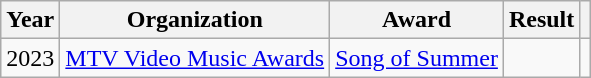<table class="wikitable sortable plainrowheaders">
<tr>
<th scope="col">Year</th>
<th scope="col">Organization</th>
<th scope="col">Award</th>
<th scope="col">Result</th>
<th class="unsortable"></th>
</tr>
<tr>
<td align="center">2023</td>
<td><a href='#'>MTV Video Music Awards</a></td>
<td><a href='#'>Song of Summer</a></td>
<td></td>
<td style="text-align:center"></td>
</tr>
</table>
